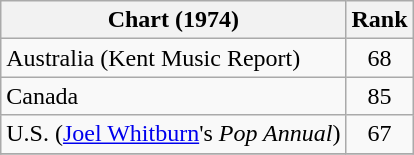<table class="wikitable sortable">
<tr>
<th>Chart (1974)</th>
<th style="text-align:center;">Rank</th>
</tr>
<tr>
<td>Australia (Kent Music Report)</td>
<td style="text-align:center;">68</td>
</tr>
<tr>
<td>Canada</td>
<td style="text-align:center;">85</td>
</tr>
<tr>
<td>U.S. (<a href='#'>Joel Whitburn</a>'s <em>Pop Annual</em>)</td>
<td style="text-align:center;">67</td>
</tr>
<tr>
</tr>
</table>
